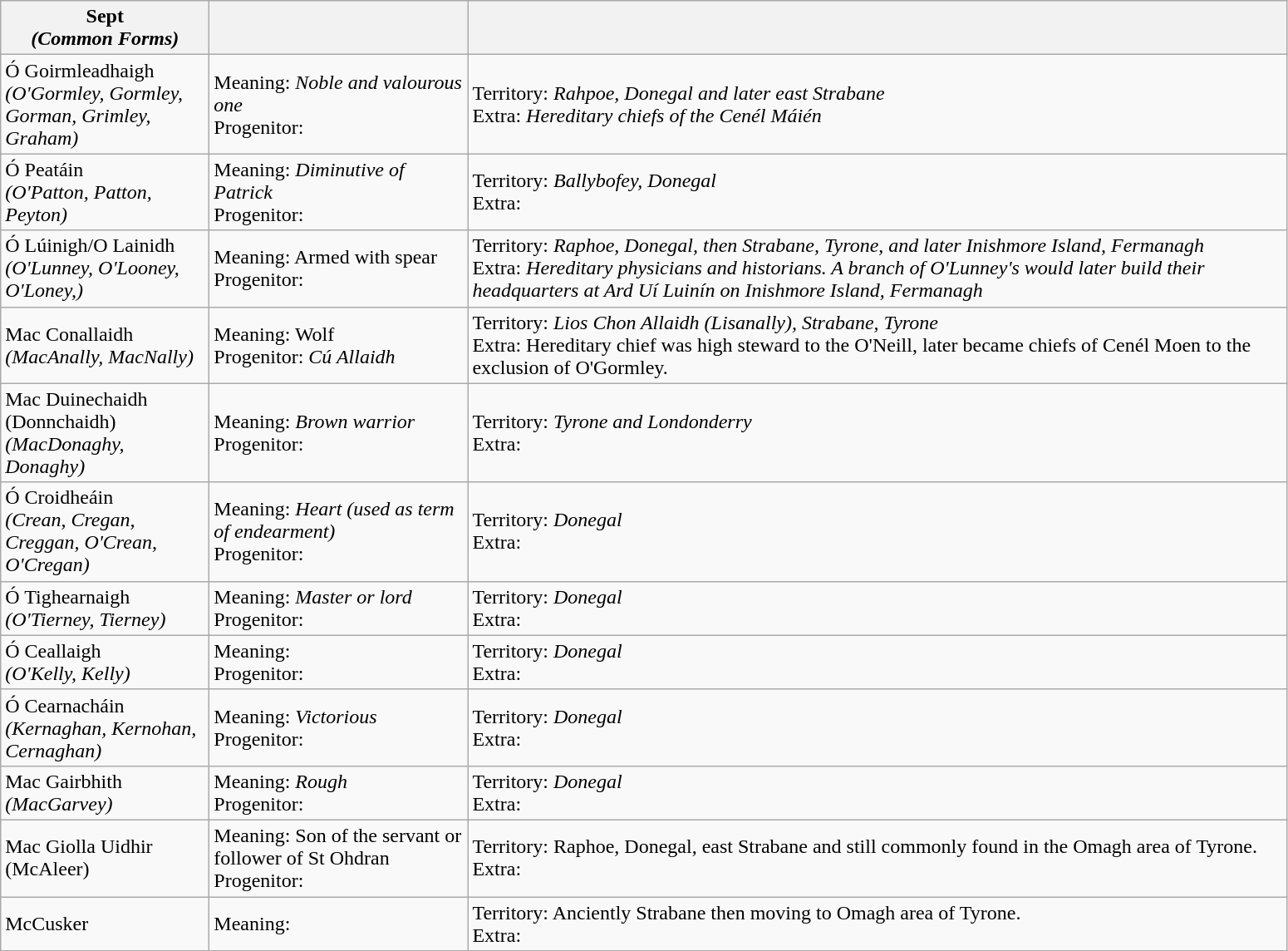<table class="wikitable">
<tr>
<th width="160"><strong>Sept</strong><br><strong><em>(Common Forms)</em></strong></th>
<th width="200"></th>
<th width="650"></th>
</tr>
<tr>
<td>Ó Goirmleadhaigh<br><em>(O'Gormley, Gormley, Gorman, Grimley, Graham)</em></td>
<td>Meaning: <em>Noble and valourous one</em><br>Progenitor:</td>
<td>Territory: <em>Rahpoe, Donegal and later east Strabane</em><br>Extra: <em>Hereditary chiefs of the Cenél Máién</em></td>
</tr>
<tr>
<td>Ó Peatáin<br><em>(O'Patton, Patton, Peyton)</em></td>
<td>Meaning: <em>Diminutive of Patrick</em><br>Progenitor:</td>
<td>Territory: <em>Ballybofey, Donegal</em><br>Extra:</td>
</tr>
<tr>
<td>Ó Lúinigh/O Lainidh<br><em>(O'Lunney, O'Looney, O'Loney,)</em></td>
<td>Meaning: Armed with spear <br>Progenitor:</td>
<td>Territory: <em>Raphoe, Donegal, then Strabane, Tyrone, and later Inishmore Island, Fermanagh</em><br>Extra: <em>Hereditary physicians and historians. A branch of O'Lunney's would later build their headquarters at Ard Uí Luinín on Inishmore Island, Fermanagh</em></td>
</tr>
<tr>
<td>Mac Conallaidh<br><em>(MacAnally, MacNally)</em></td>
<td>Meaning: Wolf <br>Progenitor: <em>Cú Allaidh</em></td>
<td>Territory: <em>Lios Chon Allaidh</em> <em>(Lisanally),</em> <em>Strabane, Tyrone</em><br>Extra: Hereditary chief was high steward to the O'Neill, later became chiefs of Cenél Moen to the exclusion of O'Gormley.</td>
</tr>
<tr>
<td>Mac Duinechaidh (Donnchaidh)<br><em>(MacDonaghy, Donaghy)</em></td>
<td>Meaning: <em>Brown warrior</em><br>Progenitor:</td>
<td>Territory: <em>Tyrone and Londonderry</em><br>Extra:</td>
</tr>
<tr>
<td>Ó Croidheáin<br><em>(Crean, Cregan, Creggan, O'Crean, O'Cregan)</em></td>
<td>Meaning: <em>Heart (used as term of endearment)</em><br>Progenitor:</td>
<td>Territory: <em>Donegal</em><br>Extra:</td>
</tr>
<tr>
<td>Ó Tighearnaigh<br><em>(O'Tierney, Tierney)</em></td>
<td>Meaning: <em>Master or lord</em><br>Progenitor:</td>
<td>Territory: <em>Donegal</em><br>Extra:</td>
</tr>
<tr>
<td>Ó Ceallaigh<br><em>(O'Kelly, Kelly)</em></td>
<td>Meaning:<br>Progenitor:</td>
<td>Territory: <em>Donegal</em><br>Extra:</td>
</tr>
<tr>
<td>Ó Cearnacháin<br><em>(Kernaghan, Kernohan, Cernaghan)</em></td>
<td>Meaning: <em>Victorious</em><br>Progenitor:</td>
<td>Territory: <em>Donegal</em><br>Extra:</td>
</tr>
<tr>
<td>Mac Gairbhith<br><em>(MacGarvey)</em></td>
<td>Meaning: <em>Rough</em><br>Progenitor:</td>
<td>Territory: <em>Donegal</em><br>Extra:</td>
</tr>
<tr>
<td>Mac Giolla Uidhir<br>(McAleer)</td>
<td>Meaning: Son of the servant or follower of St Ohdran <br>Progenitor:</td>
<td>Territory: Raphoe, Donegal, east Strabane and still commonly found in the Omagh area of Tyrone.<br>Extra:</td>
</tr>
<tr>
<td>McCusker</td>
<td>Meaning:</td>
<td>Territory: Anciently Strabane then moving to Omagh area of Tyrone.<br>Extra:</td>
</tr>
</table>
